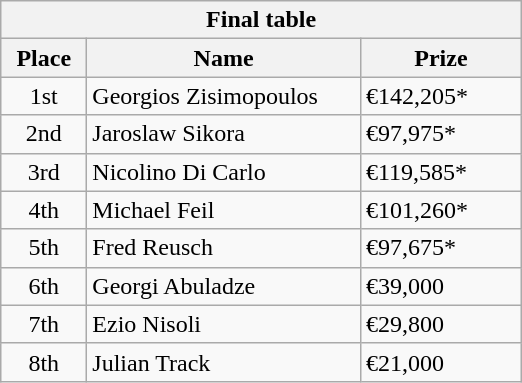<table class="wikitable">
<tr>
<th colspan="3">Final table</th>
</tr>
<tr>
<th style="width:50px;">Place</th>
<th style="width:175px;">Name</th>
<th style="width:100px;">Prize</th>
</tr>
<tr>
<td style="text-align:center;">1st</td>
<td> Georgios Zisimopoulos</td>
<td>€142,205*</td>
</tr>
<tr>
<td style="text-align:center;">2nd</td>
<td> Jaroslaw Sikora</td>
<td>€97,975*</td>
</tr>
<tr>
<td style="text-align:center;">3rd</td>
<td> Nicolino Di Carlo</td>
<td>€119,585*</td>
</tr>
<tr>
<td style="text-align:center;">4th</td>
<td> Michael Feil</td>
<td>€101,260*</td>
</tr>
<tr>
<td style="text-align:center;">5th</td>
<td> Fred Reusch</td>
<td>€97,675*</td>
</tr>
<tr>
<td style="text-align:center;">6th</td>
<td> Georgi Abuladze</td>
<td>€39,000</td>
</tr>
<tr>
<td style="text-align:center;">7th</td>
<td> Ezio Nisoli</td>
<td>€29,800</td>
</tr>
<tr>
<td style="text-align:center;">8th</td>
<td> Julian Track</td>
<td>€21,000</td>
</tr>
</table>
